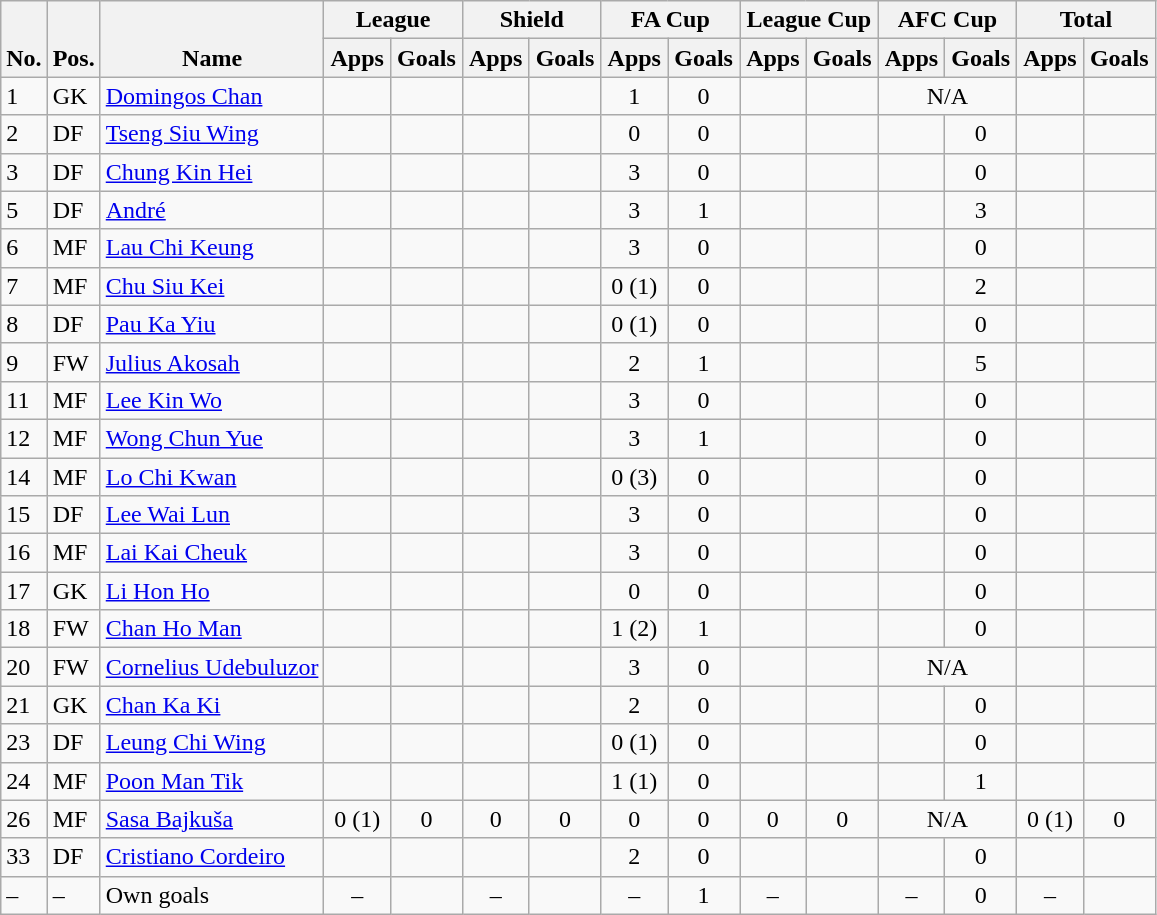<table class="wikitable" style="text-align:center">
<tr>
<th rowspan="2" style="vertical-align:bottom;">No.</th>
<th rowspan="2" style="vertical-align:bottom;">Pos.</th>
<th rowspan="2" style="vertical-align:bottom;">Name</th>
<th colspan="2" style="width:85px;">League</th>
<th colspan="2" style="width:85px;">Shield</th>
<th colspan="2" style="width:85px;">FA Cup</th>
<th colspan="2" style="width:85px;">League Cup</th>
<th colspan="2" style="width:85px;">AFC Cup</th>
<th colspan="2" style="width:85px;">Total</th>
</tr>
<tr>
<th>Apps</th>
<th>Goals</th>
<th>Apps</th>
<th>Goals</th>
<th>Apps</th>
<th>Goals</th>
<th>Apps</th>
<th>Goals</th>
<th>Apps</th>
<th>Goals</th>
<th>Apps</th>
<th>Goals</th>
</tr>
<tr>
<td align="left">1</td>
<td align="left">GK</td>
<td align="left"> <a href='#'>Domingos Chan</a></td>
<td></td>
<td></td>
<td></td>
<td></td>
<td>1</td>
<td>0</td>
<td></td>
<td></td>
<td colspan=2>N/A</td>
<td></td>
<td></td>
</tr>
<tr>
<td align="left">2</td>
<td align="left">DF</td>
<td align="left"> <a href='#'>Tseng Siu Wing</a></td>
<td></td>
<td></td>
<td></td>
<td></td>
<td>0</td>
<td>0</td>
<td></td>
<td></td>
<td></td>
<td>0</td>
<td></td>
<td></td>
</tr>
<tr>
<td align="left">3</td>
<td align="left">DF</td>
<td align="left"> <a href='#'>Chung Kin Hei</a></td>
<td></td>
<td></td>
<td></td>
<td></td>
<td>3</td>
<td>0</td>
<td></td>
<td></td>
<td></td>
<td>0</td>
<td></td>
<td></td>
</tr>
<tr>
<td align="left">5</td>
<td align="left">DF</td>
<td align="left"> <a href='#'>André</a></td>
<td></td>
<td></td>
<td></td>
<td></td>
<td>3</td>
<td>1</td>
<td></td>
<td></td>
<td></td>
<td>3</td>
<td></td>
<td></td>
</tr>
<tr>
<td align="left">6</td>
<td align="left">MF</td>
<td align="left"> <a href='#'>Lau Chi Keung</a></td>
<td></td>
<td></td>
<td></td>
<td></td>
<td>3</td>
<td>0</td>
<td></td>
<td></td>
<td></td>
<td>0</td>
<td></td>
<td></td>
</tr>
<tr>
<td align="left">7</td>
<td align="left">MF</td>
<td align="left"> <a href='#'>Chu Siu Kei</a></td>
<td></td>
<td></td>
<td></td>
<td></td>
<td>0 (1)</td>
<td>0</td>
<td></td>
<td></td>
<td></td>
<td>2</td>
<td></td>
<td></td>
</tr>
<tr>
<td align="left">8</td>
<td align="left">DF</td>
<td align="left"> <a href='#'>Pau Ka Yiu</a></td>
<td></td>
<td></td>
<td></td>
<td></td>
<td>0 (1)</td>
<td>0</td>
<td></td>
<td></td>
<td></td>
<td>0</td>
<td></td>
<td></td>
</tr>
<tr>
<td align="left">9</td>
<td align="left">FW</td>
<td align="left"> <a href='#'>Julius Akosah</a></td>
<td></td>
<td></td>
<td></td>
<td></td>
<td>2</td>
<td>1</td>
<td></td>
<td></td>
<td></td>
<td>5</td>
<td></td>
<td></td>
</tr>
<tr>
<td align="left">11</td>
<td align="left">MF</td>
<td align="left"> <a href='#'>Lee Kin Wo</a></td>
<td></td>
<td></td>
<td></td>
<td></td>
<td>3</td>
<td>0</td>
<td></td>
<td></td>
<td></td>
<td>0</td>
<td></td>
<td></td>
</tr>
<tr>
<td align="left">12</td>
<td align="left">MF</td>
<td align="left"> <a href='#'>Wong Chun Yue</a></td>
<td></td>
<td></td>
<td></td>
<td></td>
<td>3</td>
<td>1</td>
<td></td>
<td></td>
<td></td>
<td>0</td>
<td></td>
<td></td>
</tr>
<tr>
<td align="left">14</td>
<td align="left">MF</td>
<td align="left"> <a href='#'>Lo Chi Kwan</a></td>
<td></td>
<td></td>
<td></td>
<td></td>
<td>0 (3)</td>
<td>0</td>
<td></td>
<td></td>
<td></td>
<td>0</td>
<td></td>
<td></td>
</tr>
<tr>
<td align="left">15</td>
<td align="left">DF</td>
<td align="left"> <a href='#'>Lee Wai Lun</a></td>
<td></td>
<td></td>
<td></td>
<td></td>
<td>3</td>
<td>0</td>
<td></td>
<td></td>
<td></td>
<td>0</td>
<td></td>
<td></td>
</tr>
<tr>
<td align="left">16</td>
<td align="left">MF</td>
<td align="left"> <a href='#'>Lai Kai Cheuk</a></td>
<td></td>
<td></td>
<td></td>
<td></td>
<td>3</td>
<td>0</td>
<td></td>
<td></td>
<td></td>
<td>0</td>
<td></td>
<td></td>
</tr>
<tr>
<td align="left">17</td>
<td align="left">GK</td>
<td align="left"> <a href='#'>Li Hon Ho</a></td>
<td></td>
<td></td>
<td></td>
<td></td>
<td>0</td>
<td>0</td>
<td></td>
<td></td>
<td></td>
<td>0</td>
<td></td>
<td></td>
</tr>
<tr>
<td align="left">18</td>
<td align="left">FW</td>
<td align="left"> <a href='#'>Chan Ho Man</a></td>
<td></td>
<td></td>
<td></td>
<td></td>
<td>1 (2)</td>
<td>1</td>
<td></td>
<td></td>
<td></td>
<td>0</td>
<td></td>
<td></td>
</tr>
<tr>
<td align="left">20</td>
<td align="left">FW</td>
<td align="left"> <a href='#'>Cornelius Udebuluzor</a></td>
<td></td>
<td></td>
<td></td>
<td></td>
<td>3</td>
<td>0</td>
<td></td>
<td></td>
<td colspan=2>N/A</td>
<td></td>
<td></td>
</tr>
<tr>
<td align="left">21</td>
<td align="left">GK</td>
<td align="left"> <a href='#'>Chan Ka Ki</a></td>
<td></td>
<td></td>
<td></td>
<td></td>
<td>2</td>
<td>0</td>
<td></td>
<td></td>
<td></td>
<td>0</td>
<td></td>
<td></td>
</tr>
<tr>
<td align="left">23</td>
<td align="left">DF</td>
<td align="left"> <a href='#'>Leung Chi Wing</a></td>
<td></td>
<td></td>
<td></td>
<td></td>
<td>0 (1)</td>
<td>0</td>
<td></td>
<td></td>
<td></td>
<td>0</td>
<td></td>
<td></td>
</tr>
<tr>
<td align="left">24</td>
<td align="left">MF</td>
<td align="left"> <a href='#'>Poon Man Tik</a></td>
<td></td>
<td></td>
<td></td>
<td></td>
<td>1 (1)</td>
<td>0</td>
<td></td>
<td></td>
<td></td>
<td>1</td>
<td></td>
<td></td>
</tr>
<tr>
<td align="left">26</td>
<td align="left">MF</td>
<td align="left"> <a href='#'>Sasa Bajkuša</a></td>
<td>0 (1)</td>
<td>0</td>
<td>0</td>
<td>0</td>
<td>0</td>
<td>0</td>
<td>0</td>
<td>0</td>
<td colspan=2>N/A</td>
<td>0 (1)</td>
<td>0</td>
</tr>
<tr>
<td align="left">33</td>
<td align="left">DF</td>
<td align="left"> <a href='#'>Cristiano Cordeiro</a></td>
<td></td>
<td></td>
<td></td>
<td></td>
<td>2</td>
<td>0</td>
<td></td>
<td></td>
<td></td>
<td>0</td>
<td></td>
<td></td>
</tr>
<tr>
<td align="left">–</td>
<td align="left">–</td>
<td align="left">Own goals</td>
<td>–</td>
<td></td>
<td>–</td>
<td></td>
<td>–</td>
<td>1</td>
<td>–</td>
<td></td>
<td>–</td>
<td>0</td>
<td>–</td>
<td></td>
</tr>
</table>
